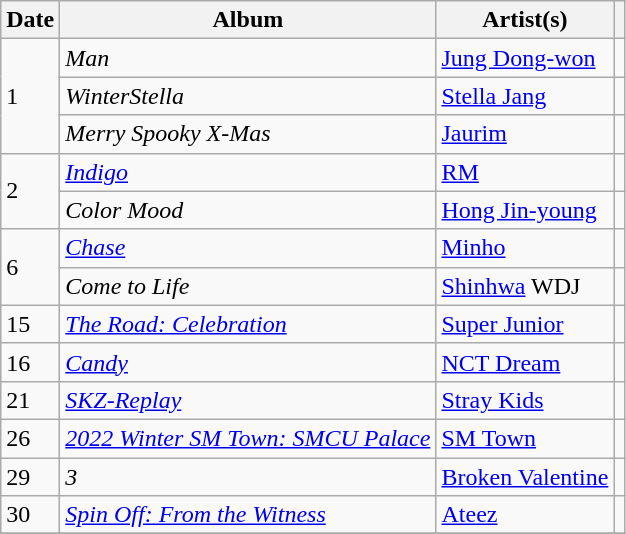<table class="wikitable">
<tr>
<th>Date</th>
<th>Album</th>
<th>Artist(s)</th>
<th></th>
</tr>
<tr>
<td rowspan="3">1</td>
<td><em>Man</em></td>
<td><a href='#'>Jung Dong-won</a></td>
<td></td>
</tr>
<tr>
<td><em>WinterStella</em></td>
<td><a href='#'>Stella Jang</a></td>
<td></td>
</tr>
<tr>
<td><em>Merry Spooky X-Mas</em></td>
<td><a href='#'>Jaurim</a></td>
<td></td>
</tr>
<tr>
<td rowspan="2">2</td>
<td><em><a href='#'>Indigo</a></em></td>
<td><a href='#'>RM</a></td>
<td></td>
</tr>
<tr>
<td><em>Color Mood</em></td>
<td><a href='#'>Hong Jin-young</a></td>
<td></td>
</tr>
<tr>
<td rowspan="2">6</td>
<td><em><a href='#'>Chase</a></em></td>
<td><a href='#'>Minho</a></td>
<td></td>
</tr>
<tr>
<td><em>Come to Life</em></td>
<td><a href='#'>Shinhwa</a> WDJ</td>
<td></td>
</tr>
<tr>
<td>15</td>
<td><em><a href='#'>The Road: Celebration</a></em></td>
<td><a href='#'>Super Junior</a></td>
<td></td>
</tr>
<tr>
<td>16</td>
<td><em><a href='#'>Candy</a></em></td>
<td><a href='#'>NCT Dream</a></td>
<td></td>
</tr>
<tr>
<td>21</td>
<td><em><a href='#'>SKZ-Replay</a></em></td>
<td><a href='#'>Stray Kids</a></td>
<td></td>
</tr>
<tr>
<td>26</td>
<td><em><a href='#'>2022 Winter SM Town: SMCU Palace</a></em></td>
<td><a href='#'>SM Town</a></td>
<td></td>
</tr>
<tr>
<td>29</td>
<td><em>3</em></td>
<td><a href='#'>Broken Valentine</a></td>
<td></td>
</tr>
<tr>
<td>30</td>
<td><em><a href='#'>Spin Off: From the Witness</a></em></td>
<td><a href='#'>Ateez</a></td>
<td></td>
</tr>
<tr>
</tr>
</table>
